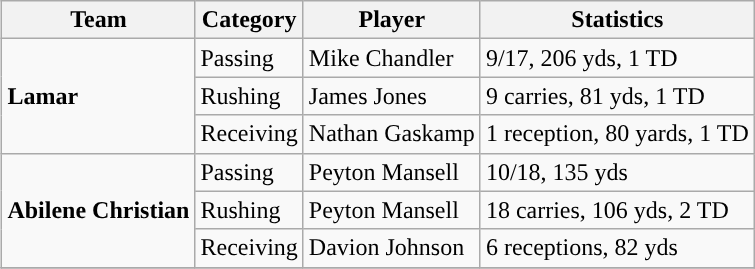<table class="wikitable" style="float: right;">
<tr>
<th>Team</th>
<th>Category</th>
<th>Player</th>
<th>Statistics</th>
</tr>
<tr>
<td rowspan=3><strong>Lamar</strong></td>
<td>Passing</td>
<td>Mike Chandler</td>
<td>9/17, 206 yds, 1 TD</td>
</tr>
<tr>
<td>Rushing</td>
<td>James Jones</td>
<td>9 carries, 81 yds, 1 TD</td>
</tr>
<tr>
<td>Receiving</td>
<td>Nathan Gaskamp</td>
<td>1 reception, 80 yards, 1 TD</td>
</tr>
<tr>
<td rowspan=3><strong>Abilene Christian</strong></td>
<td>Passing</td>
<td>Peyton Mansell</td>
<td>10/18, 135 yds</td>
</tr>
<tr>
<td>Rushing</td>
<td>Peyton Mansell</td>
<td>18 carries, 106 yds, 2 TD</td>
</tr>
<tr>
<td>Receiving</td>
<td>Davion Johnson</td>
<td>6 receptions, 82 yds</td>
</tr>
<tr>
</tr>
</table>
